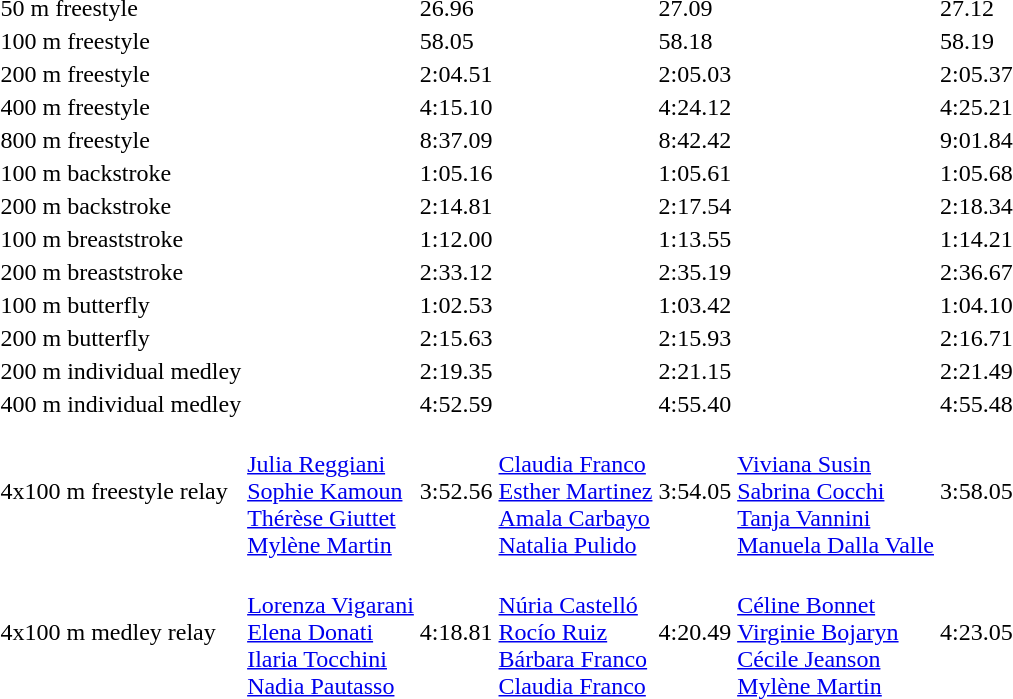<table>
<tr>
<td>50 m freestyle</td>
<td></td>
<td>26.96</td>
<td></td>
<td>27.09</td>
<td></td>
<td>27.12</td>
</tr>
<tr>
<td>100 m freestyle</td>
<td></td>
<td>58.05</td>
<td></td>
<td>58.18</td>
<td></td>
<td>58.19</td>
</tr>
<tr>
<td>200 m freestyle</td>
<td></td>
<td>2:04.51</td>
<td></td>
<td>2:05.03</td>
<td></td>
<td>2:05.37</td>
</tr>
<tr>
<td>400 m freestyle</td>
<td></td>
<td>4:15.10</td>
<td></td>
<td>4:24.12</td>
<td></td>
<td>4:25.21</td>
</tr>
<tr>
<td>800 m freestyle</td>
<td></td>
<td>8:37.09</td>
<td></td>
<td>8:42.42</td>
<td></td>
<td>9:01.84</td>
</tr>
<tr>
<td>100 m backstroke</td>
<td></td>
<td>1:05.16</td>
<td></td>
<td>1:05.61</td>
<td></td>
<td>1:05.68</td>
</tr>
<tr>
<td>200 m backstroke</td>
<td></td>
<td>2:14.81</td>
<td></td>
<td>2:17.54</td>
<td></td>
<td>2:18.34</td>
</tr>
<tr>
<td>100 m breaststroke</td>
<td></td>
<td>1:12.00</td>
<td></td>
<td>1:13.55</td>
<td></td>
<td>1:14.21</td>
</tr>
<tr>
<td>200 m breaststroke</td>
<td></td>
<td>2:33.12</td>
<td></td>
<td>2:35.19</td>
<td></td>
<td>2:36.67</td>
</tr>
<tr>
<td>100 m butterfly</td>
<td></td>
<td>1:02.53</td>
<td></td>
<td>1:03.42</td>
<td></td>
<td>1:04.10</td>
</tr>
<tr>
<td>200 m butterfly</td>
<td></td>
<td>2:15.63</td>
<td></td>
<td>2:15.93</td>
<td></td>
<td>2:16.71</td>
</tr>
<tr>
<td>200 m individual medley</td>
<td></td>
<td>2:19.35</td>
<td></td>
<td>2:21.15</td>
<td></td>
<td>2:21.49</td>
</tr>
<tr>
<td>400 m individual medley</td>
<td></td>
<td>4:52.59</td>
<td></td>
<td>4:55.40</td>
<td></td>
<td>4:55.48</td>
</tr>
<tr>
<td>4x100 m freestyle relay</td>
<td> <br><a href='#'>Julia Reggiani</a> <br><a href='#'>Sophie Kamoun</a> <br> <a href='#'>Thérèse Giuttet</a> <br> <a href='#'>Mylène Martin</a></td>
<td>3:52.56</td>
<td><br><a href='#'>Claudia Franco</a><br><a href='#'>Esther Martinez</a><br><a href='#'>Amala Carbayo</a><br><a href='#'>Natalia Pulido</a></td>
<td>3:54.05</td>
<td><br><a href='#'>Viviana Susin</a><br><a href='#'>Sabrina Cocchi</a><br><a href='#'>Tanja Vannini</a><br><a href='#'>Manuela Dalla Valle</a></td>
<td>3:58.05</td>
</tr>
<tr>
<td>4x100 m medley relay</td>
<td><br><a href='#'>Lorenza Vigarani</a><br><a href='#'>Elena Donati</a><br><a href='#'>Ilaria Tocchini</a><br><a href='#'>Nadia Pautasso</a></td>
<td>4:18.81</td>
<td><br><a href='#'>Núria Castelló</a><br><a href='#'>Rocío Ruiz</a><br><a href='#'>Bárbara Franco</a><br><a href='#'>Claudia Franco</a></td>
<td>4:20.49</td>
<td><br><a href='#'>Céline Bonnet</a><br><a href='#'>Virginie Bojaryn</a><br><a href='#'>Cécile Jeanson</a><br><a href='#'>Mylène Martin</a></td>
<td>4:23.05</td>
</tr>
</table>
